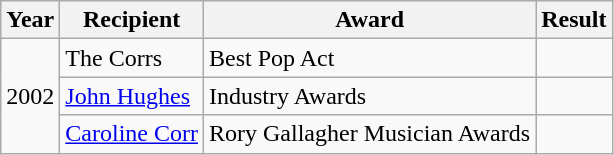<table class="wikitable">
<tr>
<th>Year</th>
<th>Recipient</th>
<th>Award</th>
<th>Result</th>
</tr>
<tr>
<td rowspan="3">2002</td>
<td>The Corrs</td>
<td>Best Pop Act</td>
<td></td>
</tr>
<tr>
<td><a href='#'>John Hughes</a></td>
<td>Industry Awards</td>
<td></td>
</tr>
<tr>
<td><a href='#'>Caroline Corr</a></td>
<td>Rory Gallagher Musician Awards</td>
<td></td>
</tr>
</table>
